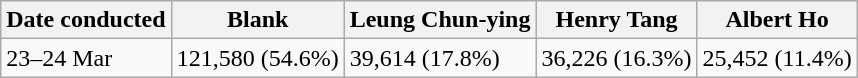<table class="wikitable">
<tr>
<th>Date conducted</th>
<th>Blank</th>
<th>Leung Chun-ying</th>
<th>Henry Tang</th>
<th>Albert Ho</th>
</tr>
<tr>
<td>23–24 Mar</td>
<td>121,580 (54.6%)</td>
<td>39,614 (17.8%)</td>
<td>36,226 (16.3%)</td>
<td>25,452 (11.4%)</td>
</tr>
</table>
